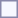<table style="border:1px solid #8888aa; background-color:#f7f8ff; padding:5px; font-size:95%; margin: 0px 12px 12px 0px;">
</table>
